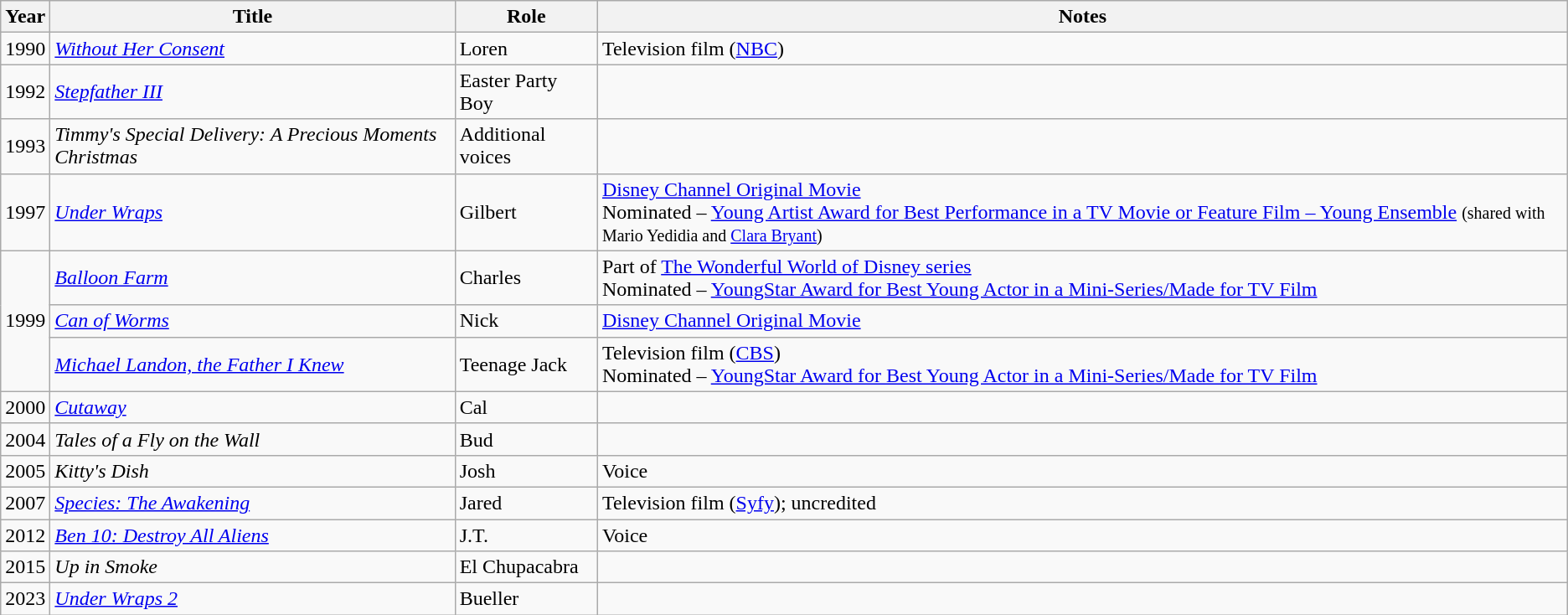<table class="wikitable sortable">
<tr>
<th>Year</th>
<th>Title</th>
<th>Role</th>
<th class="unsortable">Notes</th>
</tr>
<tr>
<td>1990</td>
<td><em><a href='#'>Without Her Consent</a></em></td>
<td>Loren</td>
<td>Television film (<a href='#'>NBC</a>)</td>
</tr>
<tr>
<td>1992</td>
<td><em><a href='#'>Stepfather III</a></em></td>
<td>Easter Party Boy</td>
<td></td>
</tr>
<tr>
<td>1993</td>
<td><em>Timmy's Special Delivery: A Precious Moments Christmas</em></td>
<td>Additional voices</td>
<td></td>
</tr>
<tr>
<td>1997</td>
<td><em><a href='#'>Under Wraps</a></em></td>
<td>Gilbert</td>
<td><a href='#'>Disney Channel Original Movie</a><br>Nominated – <a href='#'>Young Artist Award for Best Performance in a TV Movie or Feature Film – Young Ensemble</a> <small>(shared with Mario Yedidia and <a href='#'>Clara Bryant</a>)</small></td>
</tr>
<tr>
<td rowspan="3">1999</td>
<td><em><a href='#'>Balloon Farm</a></em></td>
<td>Charles</td>
<td>Part of <a href='#'>The Wonderful World of Disney series</a><br>Nominated – <a href='#'>YoungStar Award for Best Young Actor in a Mini-Series/Made for TV Film</a></td>
</tr>
<tr>
<td><em><a href='#'>Can of Worms</a></em></td>
<td>Nick</td>
<td><a href='#'>Disney Channel Original Movie</a></td>
</tr>
<tr>
<td><em><a href='#'>Michael Landon, the Father I Knew</a></em></td>
<td>Teenage Jack</td>
<td>Television film (<a href='#'>CBS</a>)<br>Nominated – <a href='#'>YoungStar Award for Best Young Actor in a Mini-Series/Made for TV Film</a></td>
</tr>
<tr>
<td>2000</td>
<td><em><a href='#'>Cutaway</a></em></td>
<td>Cal</td>
<td></td>
</tr>
<tr>
<td>2004</td>
<td><em>Tales of a Fly on the Wall</em></td>
<td>Bud</td>
<td></td>
</tr>
<tr>
<td>2005</td>
<td><em>Kitty's Dish</em></td>
<td>Josh</td>
<td>Voice</td>
</tr>
<tr>
<td>2007</td>
<td><em><a href='#'>Species: The Awakening</a></em></td>
<td>Jared</td>
<td>Television film (<a href='#'>Syfy</a>); uncredited</td>
</tr>
<tr>
<td>2012</td>
<td><em><a href='#'>Ben 10: Destroy All Aliens</a></em></td>
<td>J.T.</td>
<td>Voice</td>
</tr>
<tr>
<td>2015</td>
<td><em>Up in Smoke</em></td>
<td>El Chupacabra</td>
<td></td>
</tr>
<tr>
<td>2023</td>
<td><em><a href='#'>Under Wraps 2</a></em></td>
<td>Bueller</td>
<td></td>
</tr>
</table>
